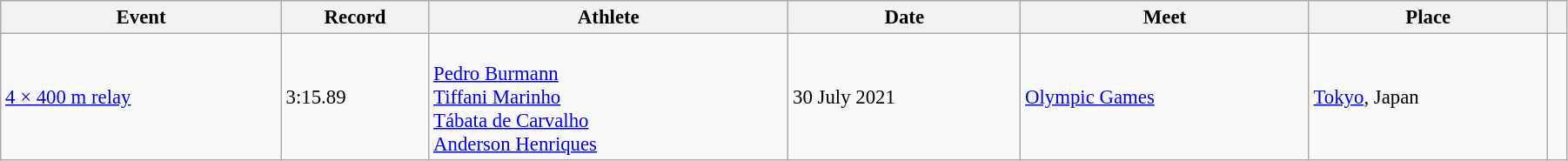<table class="wikitable" style="font-size: 95%; width: 95%;">
<tr>
<th>Event</th>
<th>Record</th>
<th>Athlete</th>
<th>Date</th>
<th>Meet</th>
<th>Place</th>
<th></th>
</tr>
<tr>
<td><a href='#'>4 × 400 m relay</a></td>
<td>3:15.89</td>
<td><br><a href='#'>Pedro Burmann</a><br><a href='#'>Tiffani Marinho</a><br><a href='#'>Tábata de Carvalho</a><br><a href='#'>Anderson Henriques</a></td>
<td>30 July 2021</td>
<td><a href='#'>Olympic Games</a></td>
<td><a href='#'>Tokyo</a>, Japan</td>
<td></td>
</tr>
</table>
